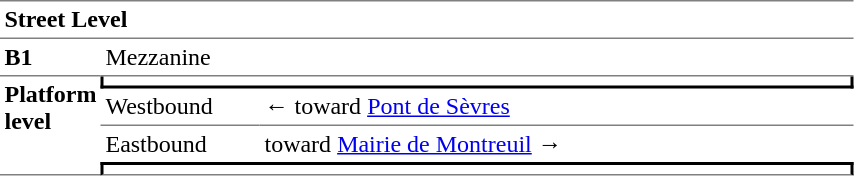<table cellspacing="0" cellpadding="3" border="0">
<tr>
<td colspan="3" data-darkreader-inline-border-bottom="" data-darkreader-inline-border-top="" style="border-bottom:solid 1px gray;border-top:solid 1px gray;" width="50" valign="top"><strong>Street Level</strong></td>
</tr>
<tr>
<td data-darkreader-inline-border-bottom="" style="border-bottom:solid 1px gray;" width="50" valign="top"><strong>B1</strong></td>
<td colspan="2" data-darkreader-inline-border-bottom="" style="border-bottom:solid 1px gray;" width="100" valign="top">Mezzanine</td>
</tr>
<tr>
<td rowspan="10" data-darkreader-inline-border-bottom="" style="border-bottom:solid 1px gray;" width="50" valign="top"><strong>Platform level</strong></td>
<td colspan="2" data-darkreader-inline-border-right="" data-darkreader-inline-border-left="" data-darkreader-inline-border-bottom="" style="border-right:solid 2px black;border-left:solid 2px black;border-bottom:solid 2px black;text-align:center;"></td>
</tr>
<tr>
<td data-darkreader-inline-border-bottom="" style="border-bottom:solid 1px gray;" width="100">Westbound</td>
<td data-darkreader-inline-border-bottom="" style="border-bottom:solid 1px gray;" width="390">←   toward <a href='#'>Pont de Sèvres</a> </td>
</tr>
<tr>
<td>Eastbound</td>
<td>   toward <a href='#'>Mairie de Montreuil</a>  →</td>
</tr>
<tr>
<td colspan="2" data-darkreader-inline-border-top="" data-darkreader-inline-border-right="" data-darkreader-inline-border-left="" data-darkreader-inline-border-bottom="" style="border-top:solid 2px black;border-right:solid 2px black;border-left:solid 2px black;border-bottom:solid 1px gray;text-align:center;"></td>
</tr>
</table>
